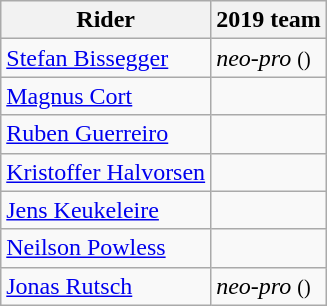<table class="wikitable">
<tr>
<th>Rider</th>
<th>2019 team</th>
</tr>
<tr>
<td><a href='#'>Stefan Bissegger</a></td>
<td><em>neo-pro</em> <small>()</small></td>
</tr>
<tr>
<td><a href='#'>Magnus Cort</a></td>
<td></td>
</tr>
<tr>
<td><a href='#'>Ruben Guerreiro</a></td>
<td></td>
</tr>
<tr>
<td><a href='#'>Kristoffer Halvorsen</a></td>
<td></td>
</tr>
<tr>
<td><a href='#'>Jens Keukeleire</a></td>
<td></td>
</tr>
<tr>
<td><a href='#'>Neilson Powless</a></td>
<td></td>
</tr>
<tr>
<td><a href='#'>Jonas Rutsch</a></td>
<td><em>neo-pro</em> <small>()</small></td>
</tr>
</table>
